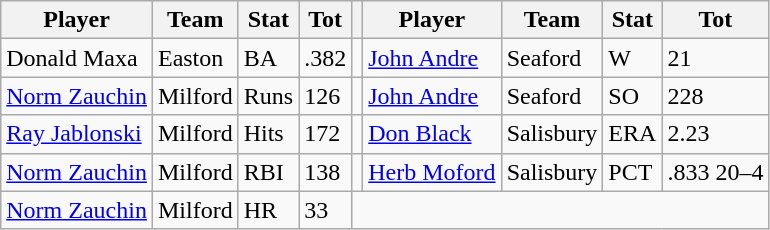<table class="wikitable">
<tr>
<th>Player</th>
<th>Team</th>
<th>Stat</th>
<th>Tot</th>
<th></th>
<th>Player</th>
<th>Team</th>
<th>Stat</th>
<th>Tot</th>
</tr>
<tr>
<td>Donald Maxa</td>
<td>Easton</td>
<td>BA</td>
<td>.382</td>
<td></td>
<td><a href='#'>John Andre</a></td>
<td>Seaford</td>
<td>W</td>
<td>21</td>
</tr>
<tr>
<td><a href='#'>Norm Zauchin</a></td>
<td>Milford</td>
<td>Runs</td>
<td>126</td>
<td></td>
<td><a href='#'>John Andre</a></td>
<td>Seaford</td>
<td>SO</td>
<td>228</td>
</tr>
<tr>
<td><a href='#'>Ray Jablonski</a></td>
<td>Milford</td>
<td>Hits</td>
<td>172</td>
<td></td>
<td><a href='#'>Don Black</a></td>
<td>Salisbury</td>
<td>ERA</td>
<td>2.23</td>
</tr>
<tr>
<td><a href='#'>Norm Zauchin</a></td>
<td>Milford</td>
<td>RBI</td>
<td>138</td>
<td></td>
<td><a href='#'>Herb Moford</a></td>
<td>Salisbury</td>
<td>PCT</td>
<td>.833 20–4</td>
</tr>
<tr>
<td><a href='#'>Norm Zauchin</a></td>
<td>Milford</td>
<td>HR</td>
<td>33</td>
</tr>
</table>
